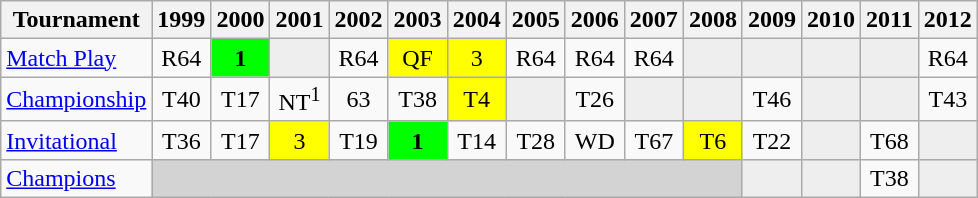<table class="wikitable" style="text-align:center;">
<tr>
<th>Tournament</th>
<th>1999</th>
<th>2000</th>
<th>2001</th>
<th>2002</th>
<th>2003</th>
<th>2004</th>
<th>2005</th>
<th>2006</th>
<th>2007</th>
<th>2008</th>
<th>2009</th>
<th>2010</th>
<th>2011</th>
<th>2012</th>
</tr>
<tr>
<td align="left"><a href='#'>Match Play</a></td>
<td>R64</td>
<td style="background:lime;"><strong>1</strong></td>
<td style="background:#eeeeee;"></td>
<td>R64</td>
<td style="background:yellow;">QF</td>
<td style="background:yellow;">3</td>
<td>R64</td>
<td>R64</td>
<td>R64</td>
<td style="background:#eeeeee;"></td>
<td style="background:#eeeeee;"></td>
<td style="background:#eeeeee;"></td>
<td style="background:#eeeeee;"></td>
<td>R64</td>
</tr>
<tr>
<td align="left"><a href='#'>Championship</a></td>
<td>T40</td>
<td>T17</td>
<td>NT<sup>1</sup></td>
<td>63</td>
<td>T38</td>
<td style="background:yellow;">T4</td>
<td style="background:#eeeeee;"></td>
<td>T26</td>
<td style="background:#eeeeee;"></td>
<td style="background:#eeeeee;"></td>
<td>T46</td>
<td style="background:#eeeeee;"></td>
<td style="background:#eeeeee;"></td>
<td>T43</td>
</tr>
<tr>
<td align="left"><a href='#'>Invitational</a></td>
<td>T36</td>
<td>T17</td>
<td style="background:yellow;">3</td>
<td>T19</td>
<td style="background:#00ff00;"><strong>1</strong></td>
<td>T14</td>
<td>T28</td>
<td>WD</td>
<td>T67</td>
<td style="background:yellow;">T6</td>
<td>T22</td>
<td style="background:#eeeeee;"></td>
<td>T68</td>
<td style="background:#eeeeee;"></td>
</tr>
<tr>
<td align="left"><a href='#'>Champions</a></td>
<td style="background:#D3D3D3;" colspan=10></td>
<td style="background:#eeeeee;"></td>
<td style="background:#eeeeee;"></td>
<td>T38</td>
<td style="background:#eeeeee;"></td>
</tr>
</table>
